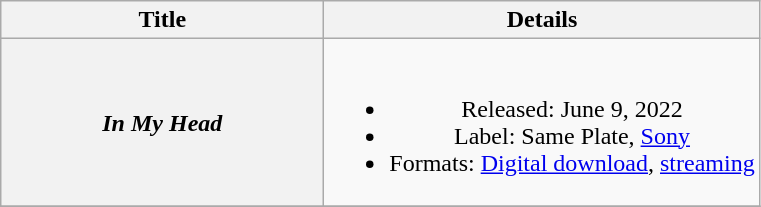<table class="wikitable plainrowheaders" style="text-align:center">
<tr>
<th scope="col" style="width:13em">Title</th>
<th scope="col">Details</th>
</tr>
<tr>
<th scope="row"><em>In My Head</em></th>
<td><br><ul><li>Released: June 9, 2022</li><li>Label: Same Plate, <a href='#'>Sony</a></li><li>Formats: <a href='#'>Digital download</a>, <a href='#'>streaming</a></li></ul></td>
</tr>
<tr>
</tr>
</table>
